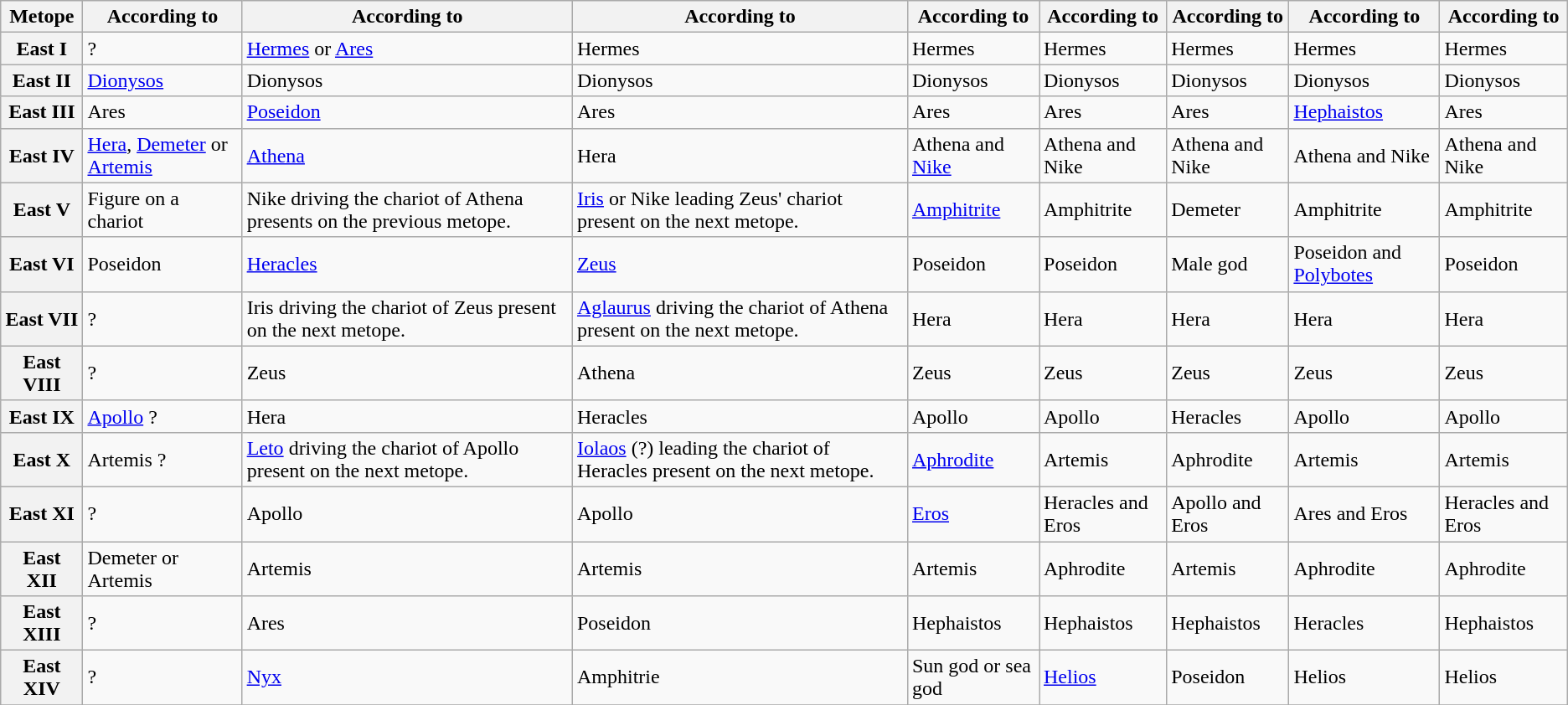<table class="wikitable centre">
<tr>
<th scope="col">Metope</th>
<th scope="col">According to </th>
<th scope="col">According to </th>
<th scope="col">According to </th>
<th scope="col">According to </th>
<th scope="col">According to </th>
<th scope="col">According to </th>
<th scope="col">According to </th>
<th scope="col">According to </th>
</tr>
<tr>
<th scope= "col">East I</th>
<td>?</td>
<td><a href='#'>Hermes</a> or <a href='#'>Ares</a></td>
<td>Hermes</td>
<td>Hermes</td>
<td>Hermes</td>
<td>Hermes</td>
<td>Hermes</td>
<td>Hermes</td>
</tr>
<tr>
<th scope= "col">East II</th>
<td><a href='#'>Dionysos</a></td>
<td>Dionysos</td>
<td>Dionysos</td>
<td>Dionysos</td>
<td>Dionysos</td>
<td>Dionysos</td>
<td>Dionysos</td>
<td>Dionysos</td>
</tr>
<tr>
<th scope= "col">East III</th>
<td>Ares</td>
<td><a href='#'>Poseidon</a></td>
<td>Ares</td>
<td>Ares</td>
<td>Ares</td>
<td>Ares</td>
<td><a href='#'>Hephaistos</a></td>
<td>Ares</td>
</tr>
<tr>
<th scope= "col">East IV</th>
<td><a href='#'>Hera</a>, <a href='#'>Demeter</a> or <a href='#'>Artemis</a></td>
<td><a href='#'>Athena</a></td>
<td>Hera</td>
<td>Athena and <a href='#'>Nike</a></td>
<td>Athena and Nike</td>
<td>Athena and Nike</td>
<td>Athena and Nike</td>
<td>Athena and Nike</td>
</tr>
<tr>
<th scope= "col">East V</th>
<td>Figure on a chariot</td>
<td>Nike driving the chariot of Athena presents on the previous metope.</td>
<td><a href='#'>Iris</a> or Nike leading Zeus' chariot present on the next metope.</td>
<td><a href='#'>Amphitrite</a></td>
<td>Amphitrite</td>
<td>Demeter</td>
<td>Amphitrite</td>
<td>Amphitrite</td>
</tr>
<tr>
<th scope= "col">East VI</th>
<td>Poseidon</td>
<td><a href='#'>Heracles</a></td>
<td><a href='#'>Zeus</a></td>
<td>Poseidon</td>
<td>Poseidon</td>
<td>Male god</td>
<td>Poseidon and <a href='#'>Polybotes</a></td>
<td>Poseidon</td>
</tr>
<tr>
<th scope= "col">East VII</th>
<td>?</td>
<td>Iris driving the chariot of Zeus present on the next metope.</td>
<td><a href='#'>Aglaurus</a> driving the chariot of Athena present on the next metope.</td>
<td>Hera</td>
<td>Hera</td>
<td>Hera</td>
<td>Hera</td>
<td>Hera</td>
</tr>
<tr>
<th scope= "col">East VIII</th>
<td>?</td>
<td>Zeus</td>
<td>Athena</td>
<td>Zeus</td>
<td>Zeus</td>
<td>Zeus</td>
<td>Zeus</td>
<td>Zeus</td>
</tr>
<tr>
<th scope= "col">East IX</th>
<td><a href='#'>Apollo</a> ?</td>
<td>Hera</td>
<td>Heracles</td>
<td>Apollo</td>
<td>Apollo</td>
<td>Heracles</td>
<td>Apollo</td>
<td>Apollo</td>
</tr>
<tr>
<th scope= "col">East X</th>
<td>Artemis ?</td>
<td><a href='#'>Leto</a> driving the chariot of Apollo present on the next metope.</td>
<td><a href='#'>Iolaos</a> (?) leading the chariot of Heracles present on the next metope.</td>
<td><a href='#'>Aphrodite</a></td>
<td>Artemis</td>
<td>Aphrodite</td>
<td>Artemis</td>
<td>Artemis</td>
</tr>
<tr>
<th scope= "col">East XI</th>
<td>?</td>
<td>Apollo</td>
<td>Apollo</td>
<td><a href='#'>Eros</a></td>
<td>Heracles and Eros</td>
<td>Apollo and Eros</td>
<td>Ares and Eros</td>
<td>Heracles and Eros</td>
</tr>
<tr>
<th scope= "col">East XII</th>
<td>Demeter or Artemis</td>
<td>Artemis</td>
<td>Artemis</td>
<td>Artemis</td>
<td>Aphrodite</td>
<td>Artemis</td>
<td>Aphrodite</td>
<td>Aphrodite</td>
</tr>
<tr>
<th scope= "col">East XIII</th>
<td>?</td>
<td>Ares</td>
<td>Poseidon</td>
<td>Hephaistos</td>
<td>Hephaistos</td>
<td>Hephaistos</td>
<td>Heracles</td>
<td>Hephaistos</td>
</tr>
<tr>
<th scope= "col">East XIV</th>
<td>?</td>
<td><a href='#'>Nyx</a></td>
<td>Amphitrie</td>
<td>Sun god or sea god</td>
<td><a href='#'>Helios</a></td>
<td>Poseidon</td>
<td>Helios</td>
<td>Helios</td>
</tr>
<tr>
</tr>
</table>
